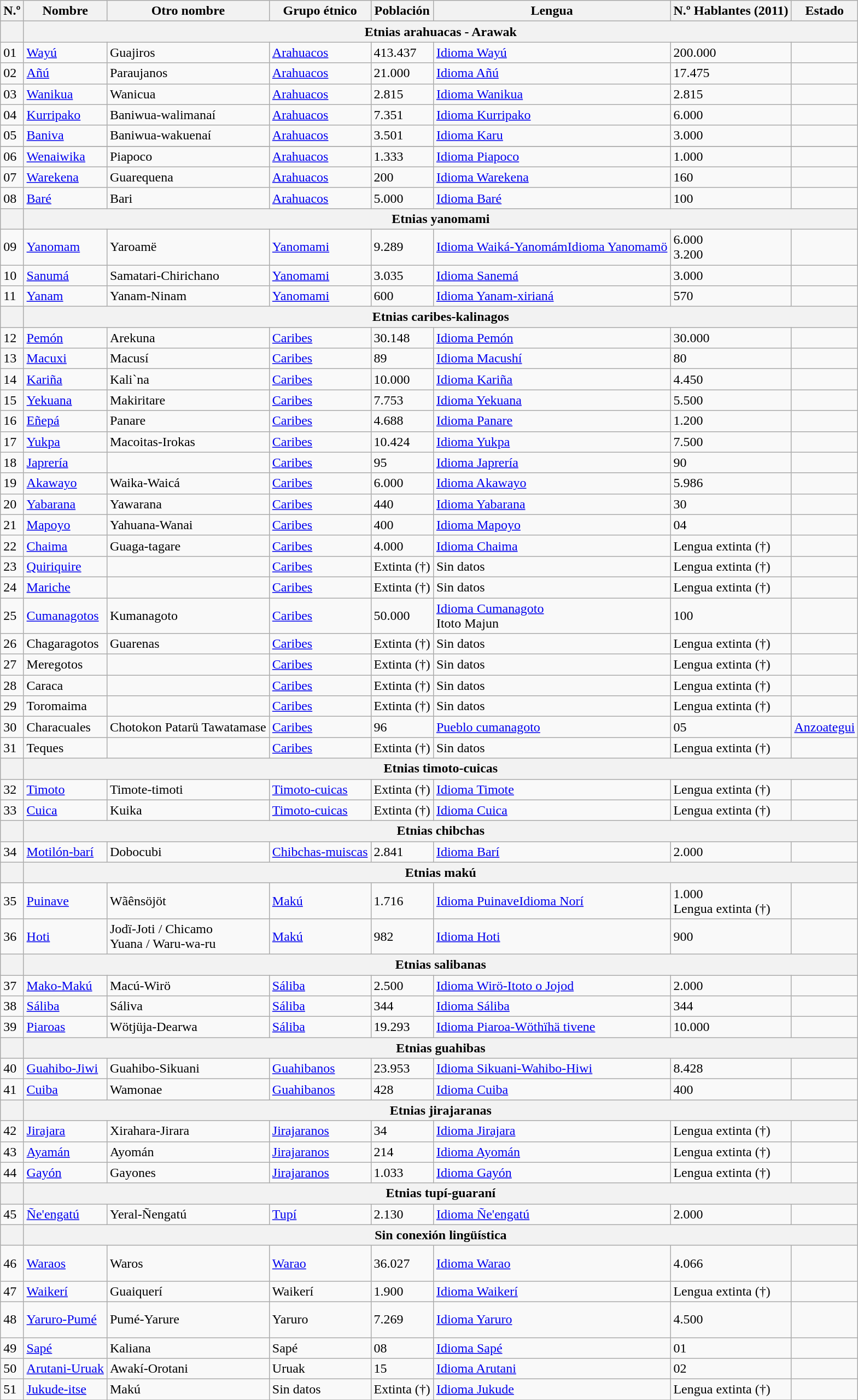<table class="wikitable sortable collapsible">
<tr>
<th>N.º</th>
<th>Nombre</th>
<th>Otro nombre</th>
<th>Grupo étnico</th>
<th>Población</th>
<th>Lengua</th>
<th>N.º Hablantes (2011)</th>
<th>Estado</th>
</tr>
<tr>
<th></th>
<th colspan="7">Etnias arahuacas - Arawak</th>
</tr>
<tr>
<td>01</td>
<td><a href='#'>Wayú</a></td>
<td>Guajiros</td>
<td><a href='#'>Arahuacos</a></td>
<td>413.437</td>
<td><a href='#'>Idioma Wayú</a></td>
<td>200.000</td>
<td></td>
</tr>
<tr>
<td>02</td>
<td><a href='#'>Añú</a></td>
<td>Paraujanos</td>
<td><a href='#'>Arahuacos</a></td>
<td>21.000</td>
<td><a href='#'>Idioma Añú</a></td>
<td>17.475</td>
<td></td>
</tr>
<tr>
<td>03</td>
<td><a href='#'>Wanikua</a></td>
<td>Wanicua</td>
<td><a href='#'>Arahuacos</a></td>
<td>2.815</td>
<td><a href='#'>Idioma Wanikua</a></td>
<td>2.815</td>
<td></td>
</tr>
<tr>
<td>04</td>
<td><a href='#'>Kurripako</a></td>
<td>Baniwua-walimanaí</td>
<td><a href='#'>Arahuacos</a></td>
<td>7.351</td>
<td><a href='#'>Idioma Kurripako</a></td>
<td>6.000</td>
<td></td>
</tr>
<tr>
<td>05</td>
<td><a href='#'>Baniva</a></td>
<td>Baniwua-wakuenaí</td>
<td><a href='#'>Arahuacos</a></td>
<td>3.501</td>
<td><a href='#'>Idioma Karu</a></td>
<td>3.000</td>
<td></td>
</tr>
<tr>
</tr>
<tr>
<td>06</td>
<td><a href='#'>Wenaiwika</a></td>
<td>Piapoco</td>
<td><a href='#'>Arahuacos</a></td>
<td>1.333</td>
<td><a href='#'>Idioma Piapoco</a></td>
<td>1.000</td>
<td></td>
</tr>
<tr>
<td>07</td>
<td><a href='#'>Warekena</a></td>
<td>Guarequena</td>
<td><a href='#'>Arahuacos</a></td>
<td>200</td>
<td><a href='#'>Idioma Warekena</a></td>
<td>160</td>
<td></td>
</tr>
<tr>
<td>08</td>
<td><a href='#'>Baré</a></td>
<td>Bari</td>
<td><a href='#'>Arahuacos</a></td>
<td>5.000</td>
<td><a href='#'>Idioma Baré</a></td>
<td>100</td>
<td></td>
</tr>
<tr>
<th></th>
<th colspan="7">Etnias yanomami</th>
</tr>
<tr>
<td>09</td>
<td><a href='#'>Yanomam</a></td>
<td>Yaroamë</td>
<td><a href='#'>Yanomami</a></td>
<td>9.289</td>
<td><a href='#'>Idioma Waiká-YanomámIdioma Yanomam</a><a href='#'>ö</a></td>
<td>6.000<br>3.200</td>
<td></td>
</tr>
<tr>
<td>10</td>
<td><a href='#'>Sanumá</a></td>
<td>Samatari-Chirichano</td>
<td><a href='#'>Yanomami</a></td>
<td>3.035</td>
<td><a href='#'>Idioma Sanemá</a></td>
<td>3.000</td>
<td></td>
</tr>
<tr>
<td>11</td>
<td><a href='#'>Yanam</a></td>
<td>Yanam-Ninam</td>
<td><a href='#'>Yanomami</a></td>
<td>600</td>
<td><a href='#'>Idioma Yanam-xirianá</a></td>
<td>570</td>
<td></td>
</tr>
<tr>
<th></th>
<th colspan="7">Etnias caribes-kalinagos</th>
</tr>
<tr>
<td>12</td>
<td><a href='#'>Pemón</a></td>
<td>Arekuna</td>
<td><a href='#'>Caribes</a></td>
<td>30.148</td>
<td><a href='#'>Idioma Pemón</a></td>
<td>30.000</td>
<td></td>
</tr>
<tr>
<td>13</td>
<td><a href='#'>Macuxi</a></td>
<td>Macusí</td>
<td><a href='#'>Caribes</a></td>
<td>89</td>
<td><a href='#'>Idioma Macushí</a></td>
<td>80</td>
<td></td>
</tr>
<tr>
<td>14</td>
<td><a href='#'>Kariña</a></td>
<td>Kali`na</td>
<td><a href='#'>Caribes</a></td>
<td>10.000</td>
<td><a href='#'>Idioma Kariña</a></td>
<td>4.450</td>
<td></td>
</tr>
<tr>
<td>15</td>
<td><a href='#'>Yekuana</a></td>
<td>Makiritare</td>
<td><a href='#'>Caribes</a></td>
<td>7.753</td>
<td><a href='#'>Idioma Yekuana</a></td>
<td>5.500</td>
<td></td>
</tr>
<tr>
<td>16</td>
<td><a href='#'>Eñepá</a></td>
<td>Panare</td>
<td><a href='#'>Caribes</a></td>
<td>4.688</td>
<td><a href='#'>Idioma Panare</a></td>
<td>1.200</td>
<td></td>
</tr>
<tr>
<td>17</td>
<td><a href='#'>Yukpa</a></td>
<td>Macoitas-Irokas</td>
<td><a href='#'>Caribes</a></td>
<td>10.424</td>
<td><a href='#'>Idioma Yukpa</a></td>
<td>7.500</td>
<td></td>
</tr>
<tr>
<td>18</td>
<td><a href='#'>Japrería</a></td>
<td></td>
<td><a href='#'>Caribes</a></td>
<td>95</td>
<td><a href='#'>Idioma Japrería</a></td>
<td>90</td>
<td></td>
</tr>
<tr>
<td>19</td>
<td><a href='#'>Akawayo</a></td>
<td>Waika-Waicá</td>
<td><a href='#'>Caribes</a></td>
<td>6.000</td>
<td><a href='#'>Idioma Akawayo</a></td>
<td>5.986</td>
<td></td>
</tr>
<tr>
<td>20</td>
<td><a href='#'>Yabarana</a></td>
<td>Yawarana</td>
<td><a href='#'>Caribes</a></td>
<td>440</td>
<td><a href='#'>Idioma Yabarana</a></td>
<td>30</td>
<td></td>
</tr>
<tr>
<td>21</td>
<td><a href='#'>Mapoyo</a></td>
<td>Yahuana-Wanai</td>
<td><a href='#'>Caribes</a></td>
<td>400</td>
<td><a href='#'>Idioma Mapoyo</a></td>
<td>04</td>
<td></td>
</tr>
<tr>
<td>22</td>
<td><a href='#'>Chaima</a></td>
<td>Guaga-tagare</td>
<td><a href='#'>Caribes</a></td>
<td>4.000</td>
<td><a href='#'>Idioma Chaima</a></td>
<td>Lengua extinta (†)</td>
<td></td>
</tr>
<tr>
<td>23</td>
<td><a href='#'>Quiriquire</a></td>
<td></td>
<td><a href='#'>Caribes</a></td>
<td>Extinta (†)</td>
<td>Sin datos</td>
<td>Lengua extinta (†)</td>
<td></td>
</tr>
<tr>
<td>24</td>
<td><a href='#'>Mariche</a></td>
<td></td>
<td><a href='#'>Caribes</a></td>
<td>Extinta (†)</td>
<td>Sin datos</td>
<td>Lengua extinta (†)</td>
<td></td>
</tr>
<tr>
<td>25</td>
<td><a href='#'>Cumanagotos</a></td>
<td>Kumanagoto</td>
<td><a href='#'>Caribes</a></td>
<td>50.000</td>
<td><a href='#'>Idioma Cumanagoto</a><br>Itoto Majun</td>
<td>100</td>
<td></td>
</tr>
<tr>
<td>26</td>
<td>Chagaragotos</td>
<td>Guarenas</td>
<td><a href='#'>Caribes</a></td>
<td>Extinta (†)</td>
<td>Sin datos</td>
<td>Lengua extinta (†)</td>
<td></td>
</tr>
<tr>
<td>27</td>
<td>Meregotos</td>
<td></td>
<td><a href='#'>Caribes</a></td>
<td>Extinta (†)</td>
<td>Sin datos</td>
<td>Lengua extinta (†)</td>
<td></td>
</tr>
<tr>
<td>28</td>
<td>Caraca</td>
<td></td>
<td><a href='#'>Caribes</a></td>
<td>Extinta (†)</td>
<td>Sin datos</td>
<td>Lengua extinta (†)</td>
<td></td>
</tr>
<tr>
<td>29</td>
<td>Toromaima</td>
<td></td>
<td><a href='#'>Caribes</a></td>
<td>Extinta (†)</td>
<td>Sin datos</td>
<td>Lengua extinta (†)</td>
<td></td>
</tr>
<tr>
<td>30</td>
<td>Characuales</td>
<td>Chotokon Patarü Tawatamase</td>
<td><a href='#'>Caribes</a></td>
<td>96</td>
<td><a href='#'>Pueblo cumanagoto</a></td>
<td>05</td>
<td><a href='#'>Anzoategui</a></td>
</tr>
<tr>
<td>31</td>
<td>Teques</td>
<td></td>
<td><a href='#'>Caribes</a></td>
<td>Extinta (†)</td>
<td>Sin datos</td>
<td>Lengua extinta (†)</td>
<td></td>
</tr>
<tr>
<th></th>
<th colspan="7">Etnias timoto-cuicas</th>
</tr>
<tr>
<td>32</td>
<td><a href='#'>Timoto</a></td>
<td>Timote-timoti</td>
<td><a href='#'>Timoto-cuicas</a></td>
<td>Extinta (†)</td>
<td><a href='#'>Idioma Timote</a></td>
<td>Lengua extinta (†)</td>
<td></td>
</tr>
<tr>
<td>33</td>
<td><a href='#'>Cuica</a></td>
<td>Kuika</td>
<td><a href='#'>Timoto-cuicas</a></td>
<td>Extinta (†)</td>
<td><a href='#'>Idioma Cuica</a></td>
<td>Lengua extinta (†)</td>
<td></td>
</tr>
<tr>
<th></th>
<th colspan="7">Etnias chibchas</th>
</tr>
<tr>
<td>34</td>
<td><a href='#'>Motilón-barí</a></td>
<td>Dobocubi</td>
<td><a href='#'>Chibchas-muiscas</a></td>
<td>2.841</td>
<td><a href='#'>Idioma Barí</a></td>
<td>2.000</td>
<td></td>
</tr>
<tr>
<th></th>
<th colspan="7">Etnias makú</th>
</tr>
<tr>
<td>35</td>
<td><a href='#'>Puinave</a></td>
<td>Wãênsöjöt</td>
<td><a href='#'>Makú</a></td>
<td>1.716</td>
<td><a href='#'>Idioma PuinaveIdioma Norí</a></td>
<td>1.000<br>Lengua extinta (†)</td>
<td></td>
</tr>
<tr>
<td>36</td>
<td><a href='#'>Hoti</a></td>
<td>Jodï-Joti / Chicamo<br>Yuana / Waru-wa-ru</td>
<td><a href='#'>Makú</a></td>
<td>982</td>
<td><a href='#'>Idioma Hoti</a></td>
<td>900</td>
<td><br></td>
</tr>
<tr>
<th></th>
<th colspan="7">Etnias salibanas</th>
</tr>
<tr>
<td>37</td>
<td><a href='#'>Mako-Makú</a></td>
<td>Macú-Wirö</td>
<td><a href='#'>Sáliba</a></td>
<td>2.500</td>
<td><a href='#'>Idioma Wirö-Itoto o Jojod</a></td>
<td>2.000</td>
<td></td>
</tr>
<tr>
<td>38</td>
<td><a href='#'>Sáliba</a></td>
<td>Sáliva</td>
<td><a href='#'>Sáliba</a></td>
<td>344</td>
<td><a href='#'>Idioma Sáliba</a></td>
<td>344</td>
<td></td>
</tr>
<tr>
<td>39</td>
<td><a href='#'>Piaroas</a></td>
<td>Wötjüja-Dearwa</td>
<td><a href='#'>Sáliba</a></td>
<td>19.293</td>
<td><a href='#'>Idioma Piaroa-Wöthïhä tivene</a></td>
<td>10.000</td>
<td></td>
</tr>
<tr>
<th></th>
<th colspan="7">Etnias guahibas</th>
</tr>
<tr>
<td>40</td>
<td><a href='#'>Guahibo-Jiwi</a></td>
<td>Guahibo-Sikuani</td>
<td><a href='#'>Guahibanos</a></td>
<td>23.953</td>
<td><a href='#'>Idioma Sikuani-Wahibo-Hiwi</a></td>
<td>8.428</td>
<td><br></td>
</tr>
<tr>
<td>41</td>
<td><a href='#'>Cuiba</a></td>
<td>Wamonae</td>
<td><a href='#'>Guahibanos</a></td>
<td>428</td>
<td><a href='#'>Idioma Cuiba</a></td>
<td>400</td>
<td></td>
</tr>
<tr>
<th></th>
<th colspan="7">Etnias jirajaranas</th>
</tr>
<tr>
<td>42</td>
<td><a href='#'>Jirajara</a></td>
<td>Xirahara-Jirara</td>
<td><a href='#'>Jirajaranos</a></td>
<td>34</td>
<td><a href='#'>Idioma Jirajara</a></td>
<td>Lengua extinta (†)</td>
<td></td>
</tr>
<tr>
<td>43</td>
<td><a href='#'>Ayamán</a></td>
<td>Ayomán</td>
<td><a href='#'>Jirajaranos</a></td>
<td>214</td>
<td><a href='#'>Idioma Ayomán</a></td>
<td>Lengua extinta (†)</td>
<td></td>
</tr>
<tr>
<td>44</td>
<td><a href='#'>Gayón</a></td>
<td>Gayones</td>
<td><a href='#'>Jirajaranos</a></td>
<td>1.033</td>
<td><a href='#'>Idioma Gayón</a></td>
<td>Lengua extinta (†)</td>
<td></td>
</tr>
<tr>
<th></th>
<th colspan="7">Etnias tupí-guaraní</th>
</tr>
<tr>
<td>45</td>
<td><a href='#'>Ñe'engatú</a></td>
<td>Yeral-Ñengatú</td>
<td><a href='#'>Tupí</a></td>
<td>2.130</td>
<td><a href='#'>Idioma Ñe'engatú</a></td>
<td>2.000</td>
<td></td>
</tr>
<tr>
<th></th>
<th colspan="7">Sin conexión lingüística</th>
</tr>
<tr>
<td>46</td>
<td><a href='#'>Waraos</a></td>
<td>Waros</td>
<td><a href='#'>Warao</a></td>
<td>36.027</td>
<td><a href='#'>Idioma Warao</a></td>
<td>4.066</td>
<td><br><br></td>
</tr>
<tr>
<td>47</td>
<td><a href='#'>Waikerí</a></td>
<td>Guaiquerí</td>
<td>Waikerí</td>
<td>1.900</td>
<td><a href='#'>Idioma Waikerí</a></td>
<td>Lengua extinta (†)</td>
<td><br></td>
</tr>
<tr>
<td>48</td>
<td><a href='#'>Yaruro-Pumé</a></td>
<td>Pumé-Yarure</td>
<td>Yaruro</td>
<td>7.269</td>
<td><a href='#'>Idioma Yaruro</a></td>
<td>4.500</td>
<td><br><br></td>
</tr>
<tr>
<td>49</td>
<td><a href='#'>Sapé</a></td>
<td>Kaliana</td>
<td>Sapé</td>
<td>08</td>
<td><a href='#'>Idioma Sapé</a></td>
<td>01</td>
<td></td>
</tr>
<tr>
<td>50</td>
<td><a href='#'>Arutani-Uruak</a></td>
<td>Awakí-Orotani</td>
<td>Uruak</td>
<td>15</td>
<td><a href='#'>Idioma Arutani</a></td>
<td>02</td>
<td></td>
</tr>
<tr>
<td>51</td>
<td><a href='#'>Jukude-itse</a></td>
<td>Makú</td>
<td>Sin datos</td>
<td>Extinta (†)</td>
<td><a href='#'>Idioma Jukude</a></td>
<td>Lengua extinta (†)</td>
<td></td>
</tr>
<tr>
</tr>
</table>
